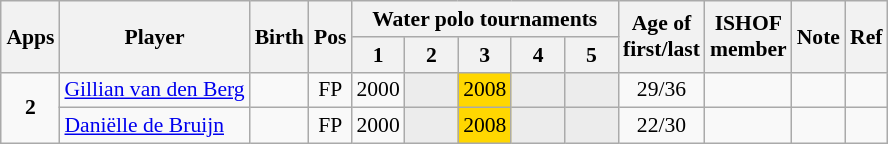<table class="wikitable sortable" style="text-align: center; font-size: 90%; margin-left: 1em;">
<tr>
<th rowspan="2">Apps</th>
<th rowspan="2">Player</th>
<th rowspan="2">Birth</th>
<th rowspan="2">Pos</th>
<th colspan="5">Water polo tournaments</th>
<th rowspan="2">Age of<br>first/last</th>
<th rowspan="2">ISHOF<br>member</th>
<th rowspan="2">Note</th>
<th rowspan="2" class="unsortable">Ref</th>
</tr>
<tr>
<th>1</th>
<th style="width: 2em;" class="unsortable">2</th>
<th style="width: 2em;" class="unsortable">3</th>
<th style="width: 2em;" class="unsortable">4</th>
<th style="width: 2em;" class="unsortable">5</th>
</tr>
<tr>
<td rowspan="2"><strong>2</strong></td>
<td style="text-align: left;" data-sort-value="Berg, Gillian Van Den"><a href='#'>Gillian van den Berg</a></td>
<td></td>
<td>FP</td>
<td>2000</td>
<td style="background-color: #ececec;"></td>
<td style="background-color: gold;">2008</td>
<td style="background-color: #ececec;"></td>
<td style="background-color: #ececec;"></td>
<td>29/36</td>
<td></td>
<td style="text-align: left;"></td>
<td></td>
</tr>
<tr>
<td style="text-align: left;" data-sort-value="Bruijn, Daniëlle De"><a href='#'>Daniëlle de Bruijn</a></td>
<td></td>
<td>FP</td>
<td>2000</td>
<td style="background-color: #ececec;"></td>
<td style="background-color: gold;">2008</td>
<td style="background-color: #ececec;"></td>
<td style="background-color: #ececec;"></td>
<td>22/30</td>
<td></td>
<td style="text-align: left;"></td>
<td></td>
</tr>
</table>
